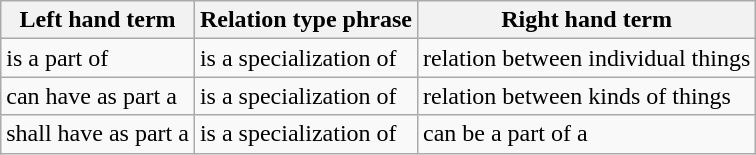<table class="wikitable">
<tr>
<th>Left hand term</th>
<th>Relation type phrase</th>
<th>Right hand term</th>
</tr>
<tr>
<td>is a part of</td>
<td>is a specialization of</td>
<td>relation between individual things</td>
</tr>
<tr>
<td>can have as part a</td>
<td>is a specialization of</td>
<td>relation between kinds of things</td>
</tr>
<tr>
<td>shall have as part a</td>
<td>is a specialization of</td>
<td>can be a part of a</td>
</tr>
</table>
